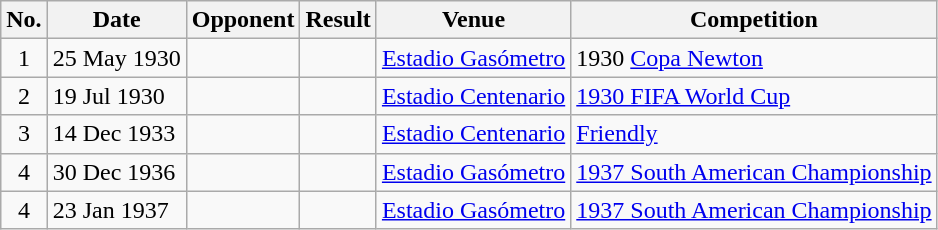<table class="wikitable sortable" style="font-size:100%">
<tr>
<th scope=col>No.</th>
<th scope=col>Date</th>
<th scope=col>Opponent</th>
<th scope=col>Result</th>
<th scope=col>Venue</th>
<th scope=col>Competition</th>
</tr>
<tr>
<td align=center>1</td>
<td>25 May 1930</td>
<td></td>
<td></td>
<td><a href='#'>Estadio Gasómetro</a></td>
<td>1930 <a href='#'>Copa Newton</a></td>
</tr>
<tr>
<td align=center>2</td>
<td>19 Jul 1930</td>
<td></td>
<td></td>
<td><a href='#'>Estadio Centenario</a></td>
<td><a href='#'>1930 FIFA World Cup</a></td>
</tr>
<tr>
<td align=center>3</td>
<td>14 Dec 1933</td>
<td></td>
<td></td>
<td><a href='#'>Estadio Centenario</a></td>
<td><a href='#'>Friendly</a></td>
</tr>
<tr>
<td align=center>4</td>
<td>30 Dec 1936</td>
<td></td>
<td></td>
<td><a href='#'>Estadio Gasómetro</a></td>
<td><a href='#'>1937 South American Championship</a></td>
</tr>
<tr>
<td align=center>4</td>
<td>23 Jan 1937</td>
<td></td>
<td></td>
<td><a href='#'>Estadio Gasómetro</a></td>
<td><a href='#'>1937 South American Championship</a></td>
</tr>
</table>
